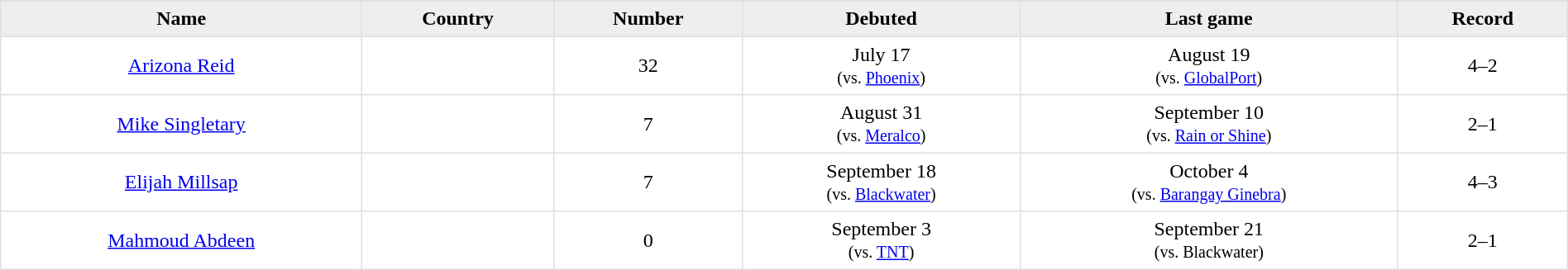<table border=1 style="border-collapse:collapse; text-align: center; width: 100%" bordercolor="#DFDFDF"  cellpadding="5">
<tr>
</tr>
<tr bgcolor="eeeeee">
<th>Name</th>
<th>Country</th>
<th>Number</th>
<th>Debuted</th>
<th>Last game</th>
<th>Record</th>
</tr>
<tr>
<td><a href='#'>Arizona Reid</a></td>
<td></td>
<td>32</td>
<td>July 17<br><small>(vs. <a href='#'>Phoenix</a>)</small></td>
<td>August 19<br><small>(vs. <a href='#'>GlobalPort</a>)</small></td>
<td>4–2</td>
</tr>
<tr>
<td><a href='#'>Mike Singletary</a></td>
<td></td>
<td>7</td>
<td>August 31<br><small>(vs. <a href='#'>Meralco</a>)</small></td>
<td>September 10<br><small>(vs. <a href='#'>Rain or Shine</a>)</small></td>
<td>2–1</td>
</tr>
<tr>
<td><a href='#'>Elijah Millsap</a></td>
<td></td>
<td>7</td>
<td>September 18<br><small>(vs. <a href='#'>Blackwater</a>)</small></td>
<td>October 4<br><small>(vs. <a href='#'>Barangay Ginebra</a>)</small></td>
<td>4–3</td>
</tr>
<tr>
<td><a href='#'>Mahmoud Abdeen</a></td>
<td></td>
<td>0</td>
<td>September 3<br><small>(vs. <a href='#'>TNT</a>)</small></td>
<td>September 21<br><small>(vs. Blackwater)</small></td>
<td>2–1</td>
</tr>
</table>
